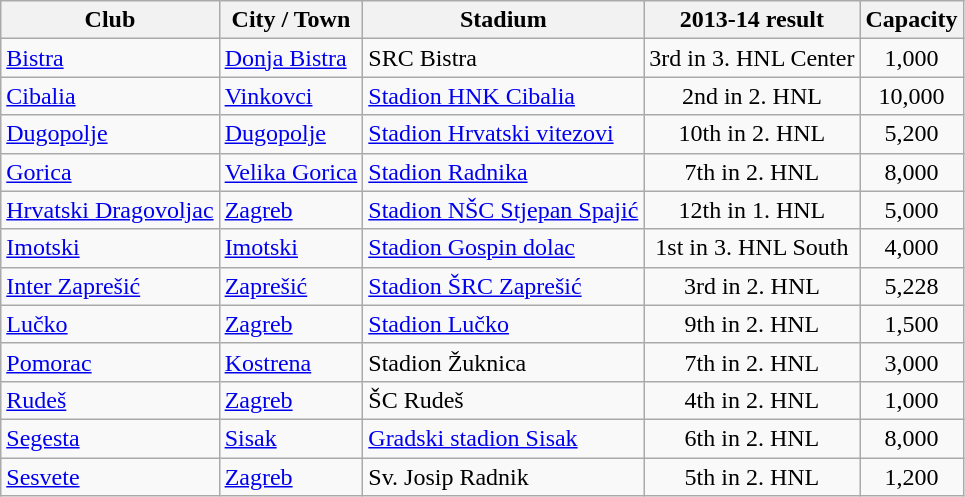<table class="wikitable sortable">
<tr>
<th>Club</th>
<th>City / Town</th>
<th>Stadium</th>
<th>2013-14 result</th>
<th>Capacity</th>
</tr>
<tr>
<td><a href='#'>Bistra</a></td>
<td><a href='#'>Donja Bistra</a></td>
<td>SRC Bistra</td>
<td align="center">3rd in 3. HNL Center</td>
<td align="center">1,000</td>
</tr>
<tr>
<td><a href='#'>Cibalia</a></td>
<td><a href='#'>Vinkovci</a></td>
<td><a href='#'>Stadion HNK Cibalia</a></td>
<td align="center">2nd in 2. HNL</td>
<td align="center">10,000</td>
</tr>
<tr>
<td><a href='#'>Dugopolje</a></td>
<td><a href='#'>Dugopolje</a></td>
<td><a href='#'>Stadion Hrvatski vitezovi</a></td>
<td align="center">10th in 2. HNL</td>
<td align="center">5,200</td>
</tr>
<tr>
<td><a href='#'>Gorica</a></td>
<td><a href='#'>Velika Gorica</a></td>
<td><a href='#'>Stadion Radnika</a></td>
<td align="center">7th in 2. HNL</td>
<td align="center">8,000</td>
</tr>
<tr>
<td><a href='#'>Hrvatski Dragovoljac</a></td>
<td><a href='#'>Zagreb</a></td>
<td><a href='#'>Stadion NŠC Stjepan Spajić</a></td>
<td align="center">12th in 1. HNL</td>
<td align="center">5,000</td>
</tr>
<tr>
<td><a href='#'>Imotski</a></td>
<td><a href='#'>Imotski</a></td>
<td><a href='#'>Stadion Gospin dolac</a></td>
<td align="center">1st in 3. HNL South</td>
<td align="center">4,000</td>
</tr>
<tr>
<td><a href='#'>Inter Zaprešić</a></td>
<td><a href='#'>Zaprešić</a></td>
<td><a href='#'>Stadion ŠRC Zaprešić</a></td>
<td align="center">3rd in 2. HNL</td>
<td align="center">5,228</td>
</tr>
<tr>
<td><a href='#'>Lučko</a></td>
<td><a href='#'>Zagreb</a></td>
<td><a href='#'>Stadion Lučko</a></td>
<td align="center">9th in 2. HNL</td>
<td align="center">1,500</td>
</tr>
<tr>
<td><a href='#'>Pomorac</a></td>
<td><a href='#'>Kostrena</a></td>
<td>Stadion Žuknica</td>
<td align="center">7th in 2. HNL</td>
<td align="center">3,000</td>
</tr>
<tr>
<td><a href='#'>Rudeš</a></td>
<td><a href='#'>Zagreb</a></td>
<td>ŠC Rudeš</td>
<td align="center">4th in 2. HNL</td>
<td align="center">1,000</td>
</tr>
<tr>
<td><a href='#'>Segesta</a></td>
<td><a href='#'>Sisak</a></td>
<td><a href='#'>Gradski stadion Sisak</a></td>
<td align="center">6th in 2. HNL</td>
<td align="center">8,000</td>
</tr>
<tr>
<td><a href='#'>Sesvete</a></td>
<td><a href='#'>Zagreb</a></td>
<td>Sv. Josip Radnik</td>
<td align="center">5th in 2. HNL</td>
<td align="center">1,200</td>
</tr>
</table>
